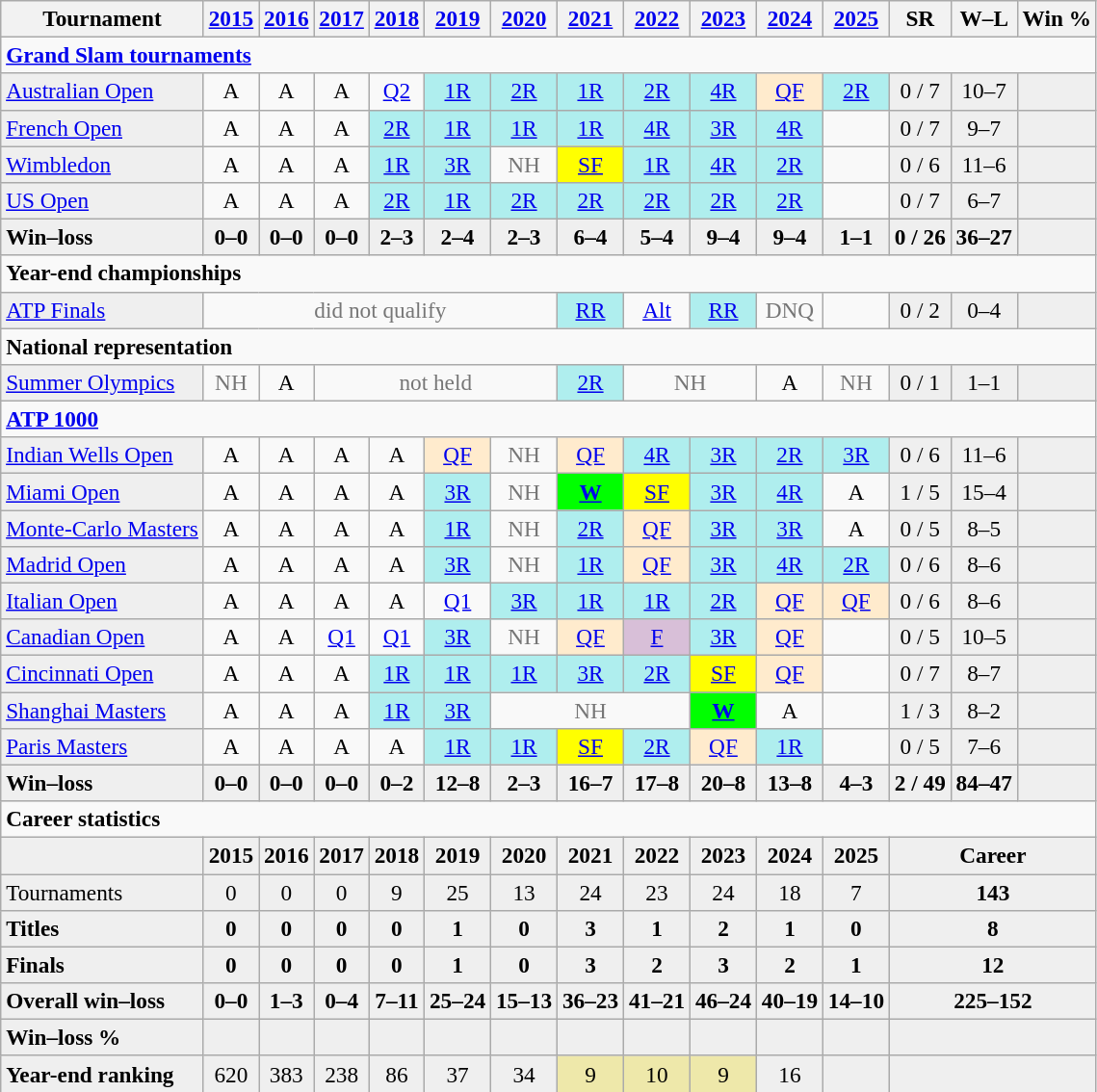<table class="wikitable nowrap" style=text-align:center;font-size:97%>
<tr>
<th>Tournament</th>
<th><a href='#'>2015</a></th>
<th><a href='#'>2016</a></th>
<th><a href='#'>2017</a></th>
<th><a href='#'>2018</a></th>
<th><a href='#'>2019</a></th>
<th><a href='#'>2020</a></th>
<th><a href='#'>2021</a></th>
<th><a href='#'>2022</a></th>
<th><a href='#'>2023</a></th>
<th><a href='#'>2024</a></th>
<th><a href='#'>2025</a></th>
<th>SR</th>
<th>W–L</th>
<th>Win %</th>
</tr>
<tr>
<td colspan="15" align="left"><strong><a href='#'>Grand Slam tournaments</a></strong></td>
</tr>
<tr>
<td bgcolor=efefef align=left><a href='#'>Australian Open</a></td>
<td>A</td>
<td>A</td>
<td>A</td>
<td><a href='#'>Q2</a></td>
<td style=background:#afeeee><a href='#'>1R</a></td>
<td style=background:#afeeee><a href='#'>2R</a></td>
<td style=background:#afeeee><a href='#'>1R</a></td>
<td style=background:#afeeee><a href='#'>2R</a></td>
<td style=background:#afeeee><a href='#'>4R</a></td>
<td style=background:#ffebcd><a href='#'>QF</a></td>
<td style=background:#afeeee><a href='#'>2R</a></td>
<td bgcolor=efefef>0 / 7</td>
<td bgcolor=efefef>10–7</td>
<td bgcolor=efefef></td>
</tr>
<tr>
<td bgcolor=efefef align=left><a href='#'>French Open</a></td>
<td>A</td>
<td>A</td>
<td>A</td>
<td style=background:#afeeee><a href='#'>2R</a></td>
<td style=background:#afeeee><a href='#'>1R</a></td>
<td style=background:#afeeee><a href='#'>1R</a></td>
<td style=background:#afeeee><a href='#'>1R</a></td>
<td style=background:#afeeee><a href='#'>4R</a></td>
<td style=background:#afeeee><a href='#'>3R</a></td>
<td style=background:#afeeee><a href='#'>4R</a></td>
<td></td>
<td bgcolor=efefef>0 / 7</td>
<td bgcolor=efefef>9–7</td>
<td bgcolor=efefef></td>
</tr>
<tr>
<td bgcolor=efefef align=left><a href='#'>Wimbledon</a></td>
<td>A</td>
<td>A</td>
<td>A</td>
<td style=background:#afeeee><a href='#'>1R</a></td>
<td style=background:#afeeee><a href='#'>3R</a></td>
<td style=color:#767676>NH</td>
<td style=background:yellow><a href='#'>SF</a></td>
<td style=background:#afeeee><a href='#'>1R</a></td>
<td style=background:#afeeee><a href='#'>4R</a></td>
<td style=background:#afeeee><a href='#'>2R</a></td>
<td></td>
<td bgcolor=efefef>0 / 6</td>
<td bgcolor=efefef>11–6</td>
<td bgcolor=efefef></td>
</tr>
<tr>
<td bgcolor=efefef align=left><a href='#'>US Open</a></td>
<td>A</td>
<td>A</td>
<td>A</td>
<td style=background:#afeeee><a href='#'>2R</a></td>
<td style=background:#afeeee><a href='#'>1R</a></td>
<td style=background:#afeeee><a href='#'>2R</a></td>
<td style=background:#afeeee><a href='#'>2R</a></td>
<td style=background:#afeeee><a href='#'>2R</a></td>
<td style=background:#afeeee><a href='#'>2R</a></td>
<td style=background:#afeeee><a href='#'>2R</a></td>
<td></td>
<td bgcolor=efefef>0 / 7</td>
<td bgcolor=efefef>6–7</td>
<td bgcolor=efefef></td>
</tr>
<tr style=font-weight:bold;background:#efefef>
<td style=text-align:left>Win–loss</td>
<td>0–0</td>
<td>0–0</td>
<td>0–0</td>
<td>2–3</td>
<td>2–4</td>
<td>2–3</td>
<td>6–4</td>
<td>5–4</td>
<td>9–4</td>
<td>9–4</td>
<td>1–1</td>
<td>0 / 26</td>
<td>36–27</td>
<td></td>
</tr>
<tr>
<td colspan="15" align="left"><strong>Year-end championships</strong></td>
</tr>
<tr>
<td bgcolor=efefef align=left><a href='#'>ATP Finals</a></td>
<td colspan=6 style=color:#767676>did not qualify</td>
<td style=background:#afeeee><a href='#'>RR</a></td>
<td><a href='#'>Alt</a></td>
<td style=background:#afeeee><a href='#'>RR</a></td>
<td style=color:#767676>DNQ</td>
<td></td>
<td bgcolor=efefef>0 / 2</td>
<td bgcolor=efefef>0–4</td>
<td bgcolor=efefef></td>
</tr>
<tr>
<td colspan="15" align="left"><strong>National representation</strong></td>
</tr>
<tr>
<td bgcolor=efefef align=left><a href='#'>Summer Olympics</a></td>
<td style=color:#767676>NH</td>
<td>A</td>
<td colspan=4 style=color:#767676>not held</td>
<td style=background:#afeeee><a href='#'>2R</a></td>
<td colspan=2 style=color:#767676>NH</td>
<td>A</td>
<td style=color:#767676>NH</td>
<td bgcolor=efefef>0 / 1</td>
<td bgcolor=efefef>1–1</td>
<td bgcolor=efefef></td>
</tr>
<tr>
<td colspan="15" align="left"><strong><a href='#'>ATP 1000</a></strong></td>
</tr>
<tr>
<td bgcolor=efefef align=left><a href='#'>Indian Wells Open</a></td>
<td>A</td>
<td>A</td>
<td>A</td>
<td>A</td>
<td style=background:#ffebcd><a href='#'>QF</a></td>
<td style=color:#767676>NH</td>
<td style=background:#ffebcd><a href='#'>QF</a></td>
<td style=background:#afeeee><a href='#'>4R</a></td>
<td style=background:#afeeee><a href='#'>3R</a></td>
<td style=background:#afeeee><a href='#'>2R</a></td>
<td style=background:#afeeee><a href='#'>3R</a></td>
<td bgcolor=efefef>0 / 6</td>
<td bgcolor=efefef>11–6</td>
<td bgcolor=efefef></td>
</tr>
<tr>
<td bgcolor=efefef align=left><a href='#'>Miami Open</a></td>
<td>A</td>
<td>A</td>
<td>A</td>
<td>A</td>
<td style=background:#afeeee><a href='#'>3R</a></td>
<td style=color:#767676>NH</td>
<td style=background:lime><a href='#'><strong>W</strong></a></td>
<td style=background:yellow><a href='#'>SF</a></td>
<td style=background:#afeeee><a href='#'>3R</a></td>
<td style=background:#afeeee><a href='#'>4R</a></td>
<td>A</td>
<td bgcolor=efefef>1 / 5</td>
<td bgcolor=efefef>15–4</td>
<td bgcolor=efefef></td>
</tr>
<tr>
<td bgcolor=efefef align=left><a href='#'>Monte-Carlo Masters</a></td>
<td>A</td>
<td>A</td>
<td>A</td>
<td>A</td>
<td style=background:#afeeee><a href='#'>1R</a></td>
<td style=color:#767676>NH</td>
<td style=background:#afeeee><a href='#'>2R</a></td>
<td style=background:#ffebcd><a href='#'>QF</a></td>
<td style=background:#afeeee><a href='#'>3R</a></td>
<td style=background:#afeeee><a href='#'>3R</a></td>
<td>A</td>
<td bgcolor=efefef>0 / 5</td>
<td bgcolor=efefef>8–5</td>
<td bgcolor=efefef></td>
</tr>
<tr>
<td bgcolor=efefef align=left><a href='#'>Madrid Open</a></td>
<td>A</td>
<td>A</td>
<td>A</td>
<td>A</td>
<td style=background:#afeeee><a href='#'>3R</a></td>
<td style=color:#767676>NH</td>
<td style=background:#afeeee><a href='#'>1R</a></td>
<td style=background:#ffebcd><a href='#'>QF</a></td>
<td style=background:#afeeee><a href='#'>3R</a></td>
<td style=background:#afeeee><a href='#'>4R</a></td>
<td style=background:#afeeee><a href='#'>2R</a></td>
<td bgcolor=efefef>0 / 6</td>
<td bgcolor=efefef>8–6</td>
<td bgcolor=efefef></td>
</tr>
<tr>
<td bgcolor=efefef align=left><a href='#'>Italian Open</a></td>
<td>A</td>
<td>A</td>
<td>A</td>
<td>A</td>
<td><a href='#'>Q1</a></td>
<td style=background:#afeeee><a href='#'>3R</a></td>
<td style=background:#afeeee><a href='#'>1R</a></td>
<td style=background:#afeeee><a href='#'>1R</a></td>
<td style=background:#afeeee><a href='#'>2R</a></td>
<td style=background:#ffebcd><a href='#'>QF</a></td>
<td style=background:#ffebcd><a href='#'>QF</a></td>
<td bgcolor=efefef>0 / 6</td>
<td bgcolor=efefef>8–6</td>
<td bgcolor=efefef></td>
</tr>
<tr>
<td bgcolor=efefef align=left><a href='#'>Canadian Open</a></td>
<td>A</td>
<td>A</td>
<td><a href='#'>Q1</a></td>
<td><a href='#'>Q1</a></td>
<td style=background:#afeeee><a href='#'>3R</a></td>
<td style=color:#767676>NH</td>
<td style=background:#ffebcd><a href='#'>QF</a></td>
<td style=background:thistle><a href='#'>F</a></td>
<td style=background:#afeeee><a href='#'>3R</a></td>
<td style=background:#ffebcd><a href='#'>QF</a></td>
<td></td>
<td bgcolor=efefef>0 / 5</td>
<td bgcolor=efefef>10–5</td>
<td bgcolor=efefef></td>
</tr>
<tr>
<td bgcolor=efefef align=left><a href='#'>Cincinnati Open</a></td>
<td>A</td>
<td>A</td>
<td>A</td>
<td style=background:#afeeee><a href='#'>1R</a></td>
<td style=background:#afeeee><a href='#'>1R</a></td>
<td style=background:#afeeee><a href='#'>1R</a></td>
<td style=background:#afeeee><a href='#'>3R</a></td>
<td style=background:#afeeee><a href='#'>2R</a></td>
<td style=background:yellow><a href='#'>SF</a></td>
<td style=background:#ffebcd><a href='#'>QF</a></td>
<td></td>
<td bgcolor=efefef>0 / 7</td>
<td bgcolor=efefef>8–7</td>
<td bgcolor=efefef></td>
</tr>
<tr>
<td bgcolor=efefef align=left><a href='#'>Shanghai Masters</a></td>
<td>A</td>
<td>A</td>
<td>A</td>
<td style=background:#afeeee><a href='#'>1R</a></td>
<td style=background:#afeeee><a href='#'>3R</a></td>
<td colspan=3 style=color:#767676>NH</td>
<td style=background:lime><a href='#'><strong>W</strong></a></td>
<td>A</td>
<td></td>
<td bgcolor=efefef>1 / 3</td>
<td bgcolor=efefef>8–2</td>
<td bgcolor=efefef></td>
</tr>
<tr>
<td bgcolor=efefef align=left><a href='#'>Paris Masters</a></td>
<td>A</td>
<td>A</td>
<td>A</td>
<td>A</td>
<td style=background:#afeeee><a href='#'>1R</a></td>
<td style=background:#afeeee><a href='#'>1R</a></td>
<td style=background:yellow><a href='#'>SF</a></td>
<td style=background:#afeeee><a href='#'>2R</a></td>
<td style=background:#ffebcd><a href='#'>QF</a></td>
<td style=background:#afeeee><a href='#'>1R</a></td>
<td></td>
<td bgcolor=efefef>0 / 5</td>
<td bgcolor=efefef>7–6</td>
<td bgcolor=efefef></td>
</tr>
<tr style=font-weight:bold;background:#efefef>
<td style=text-align:left>Win–loss</td>
<td>0–0</td>
<td>0–0</td>
<td>0–0</td>
<td>0–2</td>
<td>12–8</td>
<td>2–3</td>
<td>16–7</td>
<td>17–8</td>
<td>20–8</td>
<td>13–8</td>
<td>4–3</td>
<td>2 / 49</td>
<td>84–47</td>
<td></td>
</tr>
<tr>
<td colspan="15" style="text-align:left"><strong>Career statistics</strong></td>
</tr>
<tr style=font-weight:bold;background:#efefef>
<td></td>
<td>2015</td>
<td>2016</td>
<td>2017</td>
<td>2018</td>
<td>2019</td>
<td>2020</td>
<td>2021</td>
<td>2022</td>
<td>2023</td>
<td>2024</td>
<td>2025</td>
<td colspan="3">Career</td>
</tr>
<tr bgcolor=efefef>
<td style=text-align:left>Tournaments</td>
<td>0</td>
<td>0</td>
<td>0</td>
<td>9</td>
<td>25</td>
<td>13</td>
<td>24</td>
<td>23</td>
<td>24</td>
<td>18</td>
<td>7</td>
<td colspan=3><strong>143</strong></td>
</tr>
<tr style=font-weight:bold;background:#efefef>
<td style=text-align:left>Titles</td>
<td>0</td>
<td>0</td>
<td>0</td>
<td>0</td>
<td>1</td>
<td>0</td>
<td>3</td>
<td>1</td>
<td>2</td>
<td>1</td>
<td>0</td>
<td colspan=3>8</td>
</tr>
<tr style=font-weight:bold;background:#efefef>
<td style=text-align:left>Finals</td>
<td>0</td>
<td>0</td>
<td>0</td>
<td>0</td>
<td>1</td>
<td>0</td>
<td>3</td>
<td>2</td>
<td>3</td>
<td>2</td>
<td>1</td>
<td colspan=3>12</td>
</tr>
<tr style=font-weight:bold;background:#efefef>
<td style=text-align:left>Overall win–loss</td>
<td>0–0</td>
<td>1–3</td>
<td>0–4</td>
<td>7–11</td>
<td>25–24</td>
<td>15–13</td>
<td>36–23</td>
<td>41–21</td>
<td>46–24</td>
<td>40–19</td>
<td>14–10</td>
<td colspan=3>225–152</td>
</tr>
<tr style=font-weight:bold;background:#efefef>
<td style=text-align:left>Win–loss %</td>
<td></td>
<td></td>
<td></td>
<td></td>
<td></td>
<td></td>
<td></td>
<td></td>
<td></td>
<td></td>
<td></td>
<td colspan=3></td>
</tr>
<tr bgcolor=efefef>
<td align=left><strong>Year-end ranking</strong></td>
<td>620</td>
<td>383</td>
<td>238</td>
<td>86</td>
<td>37</td>
<td>34</td>
<td style=background:#eee8aa>9</td>
<td style=background:#eee8aa>10</td>
<td style=background:#eee8aa>9</td>
<td>16</td>
<td></td>
<td colspan=3></td>
</tr>
</table>
